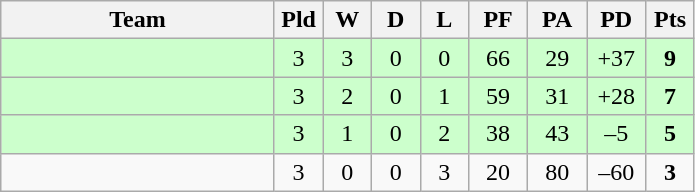<table class="wikitable" style="text-align:center;">
<tr>
<th width=175>Team</th>
<th width=25 abbr="Played">Pld</th>
<th width=25 abbr="Won">W</th>
<th width=25 abbr="Drawn">D</th>
<th width=25 abbr="Lost">L</th>
<th width=32 abbr="Points for">PF</th>
<th width=32 abbr="Points against">PA</th>
<th width=32 abbr="Points difference">PD</th>
<th width=25 abbr="Points">Pts</th>
</tr>
<tr bgcolor=ccffcc>
<td align=left></td>
<td>3</td>
<td>3</td>
<td>0</td>
<td>0</td>
<td>66</td>
<td>29</td>
<td>+37</td>
<td><strong>9</strong></td>
</tr>
<tr bgcolor=ccffcc>
<td align=left></td>
<td>3</td>
<td>2</td>
<td>0</td>
<td>1</td>
<td>59</td>
<td>31</td>
<td>+28</td>
<td><strong>7</strong></td>
</tr>
<tr bgcolor=ccffcc>
<td align=left></td>
<td>3</td>
<td>1</td>
<td>0</td>
<td>2</td>
<td>38</td>
<td>43</td>
<td>–5</td>
<td><strong>5</strong></td>
</tr>
<tr>
<td align=left></td>
<td>3</td>
<td>0</td>
<td>0</td>
<td>3</td>
<td>20</td>
<td>80</td>
<td>–60</td>
<td><strong>3</strong></td>
</tr>
</table>
